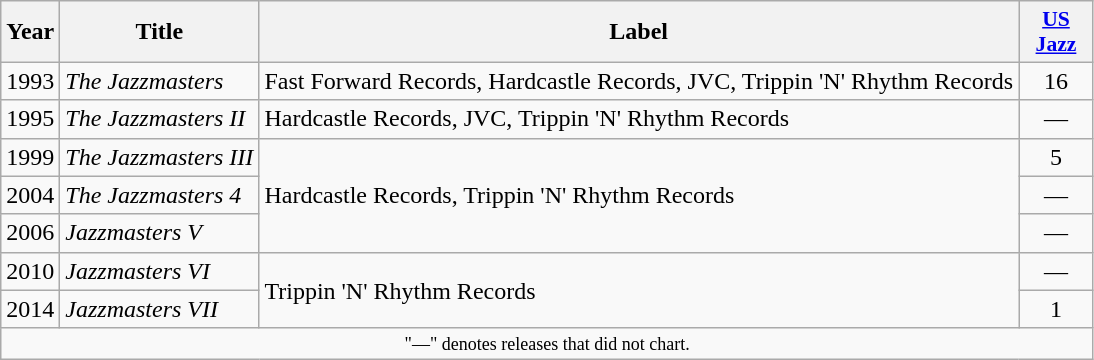<table class="wikitable">
<tr>
<th>Year</th>
<th>Title</th>
<th>Label</th>
<th style="width:3em;font-size:90%;"><a href='#'>US Jazz</a><br></th>
</tr>
<tr>
<td align="left">1993</td>
<td><em>The Jazzmasters</em></td>
<td>Fast Forward Records, Hardcastle Records, JVC, Trippin 'N' Rhythm Records</td>
<td align="center">16</td>
</tr>
<tr>
<td align="left">1995</td>
<td><em>The Jazzmasters II</em></td>
<td>Hardcastle Records, JVC, Trippin 'N' Rhythm Records</td>
<td align="center">—</td>
</tr>
<tr>
<td align="left">1999</td>
<td><em>The Jazzmasters III</em></td>
<td rowspan="3">Hardcastle Records, Trippin 'N' Rhythm Records</td>
<td align="center">5</td>
</tr>
<tr>
<td align="left">2004</td>
<td><em>The Jazzmasters 4</em></td>
<td align="center">—</td>
</tr>
<tr>
<td align="left">2006</td>
<td><em>Jazzmasters V</em></td>
<td align="center">—</td>
</tr>
<tr>
<td align="left">2010</td>
<td><em>Jazzmasters VI</em></td>
<td rowspan="2">Trippin 'N' Rhythm Records</td>
<td align="center">—</td>
</tr>
<tr>
<td align="left" valign="top">2014</td>
<td><em>Jazzmasters VII</em></td>
<td align="center">1</td>
</tr>
<tr>
<td colspan="8" style="text-align:center; font-size:9pt;">"—" denotes releases that did not chart.</td>
</tr>
</table>
